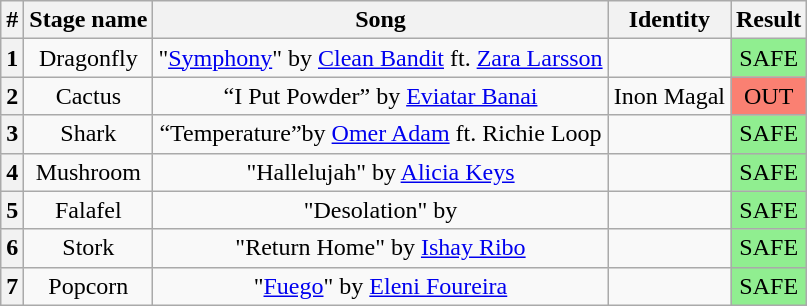<table class="wikitable plainrowheaders" style="text-align: center;">
<tr>
<th>#</th>
<th>Stage name</th>
<th>Song</th>
<th>Identity</th>
<th>Result</th>
</tr>
<tr>
<th>1</th>
<td>Dragonfly</td>
<td>"<a href='#'>Symphony</a>" by <a href='#'>Clean Bandit</a> ft. <a href='#'>Zara Larsson</a></td>
<td></td>
<td bgcolor="lightgreen">SAFE</td>
</tr>
<tr>
<th>2</th>
<td>Cactus</td>
<td>“I Put Powder” by <a href='#'>Eviatar Banai</a></td>
<td>Inon Magal</td>
<td bgcolor="salmon">OUT</td>
</tr>
<tr>
<th>3</th>
<td>Shark</td>
<td>“Temperature”by <a href='#'>Omer Adam</a> ft. Richie Loop</td>
<td></td>
<td bgcolor="lightgreen">SAFE</td>
</tr>
<tr>
<th>4</th>
<td>Mushroom</td>
<td>"Hallelujah" by <a href='#'>Alicia Keys</a></td>
<td></td>
<td bgcolor="lightgreen">SAFE</td>
</tr>
<tr>
<th>5</th>
<td>Falafel</td>
<td>"Desolation" by </td>
<td></td>
<td bgcolor="lightgreen">SAFE</td>
</tr>
<tr>
<th>6</th>
<td>Stork</td>
<td>"Return Home" by <a href='#'>Ishay Ribo</a></td>
<td></td>
<td bgcolor="lightgreen">SAFE</td>
</tr>
<tr>
<th>7</th>
<td>Popcorn</td>
<td>"<a href='#'>Fuego</a>" by <a href='#'>Eleni Foureira</a></td>
<td></td>
<td bgcolor="lightgreen">SAFE</td>
</tr>
</table>
